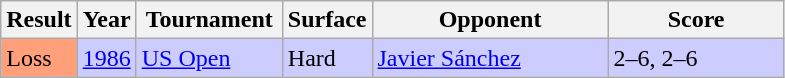<table class="sortable wikitable">
<tr>
<th style="width:40px;">Result</th>
<th style="width:30px;">Year</th>
<th style="width:90px;">Tournament</th>
<th style="width:40px;">Surface</th>
<th style="width:150px;">Opponent</th>
<th style="width:110px;" class="unsortable">Score</th>
</tr>
<tr style="background:#ccccff;">
<td style="background:#ffa07a;">Loss</td>
<td><a href='#'>1986</a></td>
<td><a href='#'>US Open</a></td>
<td>Hard</td>
<td> <a href='#'>Javier Sánchez</a></td>
<td>2–6, 2–6</td>
</tr>
</table>
